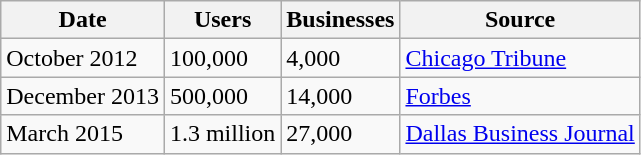<table class="wikitable">
<tr>
<th>Date</th>
<th>Users</th>
<th>Businesses</th>
<th>Source</th>
</tr>
<tr>
<td>October 2012</td>
<td>100,000</td>
<td>4,000</td>
<td><a href='#'>Chicago Tribune</a></td>
</tr>
<tr>
<td>December 2013</td>
<td>500,000</td>
<td>14,000</td>
<td><a href='#'>Forbes</a></td>
</tr>
<tr>
<td>March 2015</td>
<td>1.3 million</td>
<td>27,000</td>
<td><a href='#'>Dallas Business Journal</a></td>
</tr>
</table>
